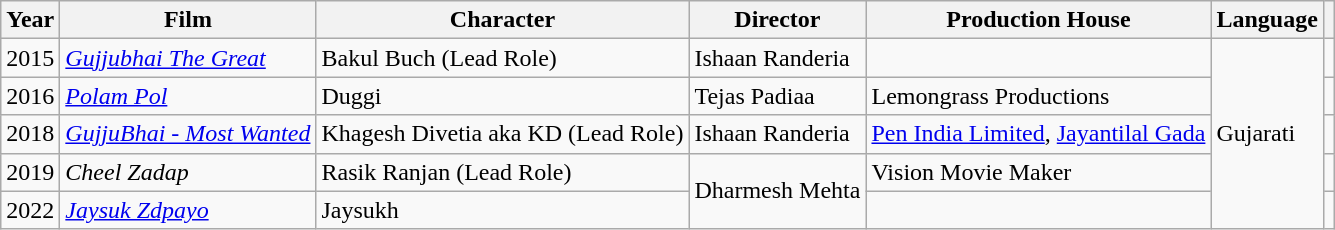<table class="wikitable plainrowheaders sortable" style="margin-right: 0;">
<tr>
<th scope="col">Year</th>
<th scope="col">Film</th>
<th scope="col">Character</th>
<th scope="col">Director</th>
<th scope="col">Production House</th>
<th scope="col">Language</th>
<th scope="col" class="unsortable"></th>
</tr>
<tr>
<td>2015</td>
<td><em><a href='#'>Gujjubhai The Great</a></em></td>
<td>Bakul Buch (Lead Role)</td>
<td>Ishaan Randeria</td>
<td></td>
<td rowspan="5">Gujarati</td>
<td></td>
</tr>
<tr>
<td>2016</td>
<td><em><a href='#'>Polam Pol</a></em></td>
<td>Duggi</td>
<td>Tejas Padiaa</td>
<td>Lemongrass Productions</td>
<td></td>
</tr>
<tr>
<td>2018</td>
<td><em><a href='#'>GujjuBhai - Most Wanted</a></em></td>
<td>Khagesh Divetia aka KD (Lead Role)</td>
<td>Ishaan Randeria</td>
<td><a href='#'>Pen India Limited</a>, <a href='#'>Jayantilal Gada</a></td>
<td></td>
</tr>
<tr>
<td>2019</td>
<td><em>Cheel Zadap</em></td>
<td>Rasik Ranjan (Lead Role)</td>
<td rowspan="2">Dharmesh Mehta</td>
<td>Vision Movie Maker</td>
<td></td>
</tr>
<tr>
<td>2022</td>
<td><em><a href='#'>Jaysuk Zdpayo</a></em></td>
<td>Jaysukh</td>
<td></td>
<td></td>
</tr>
</table>
